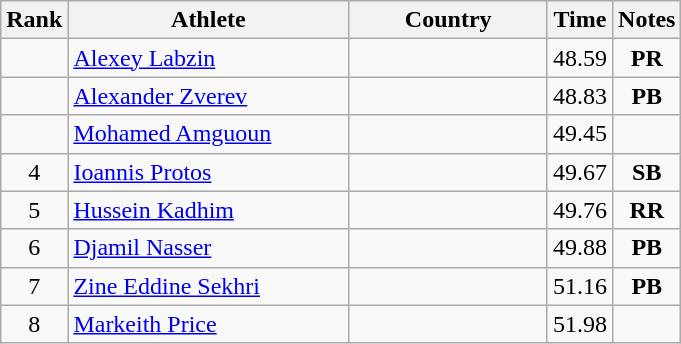<table class="wikitable sortable" style="text-align:center">
<tr>
<th>Rank</th>
<th style="width:180px">Athlete</th>
<th style="width:125px">Country</th>
<th>Time</th>
<th>Notes</th>
</tr>
<tr>
<td></td>
<td style="text-align:left;"><a href='#'>Alexey Labzin</a></td>
<td style="text-align:left;"></td>
<td>48.59</td>
<td><strong>PR</strong></td>
</tr>
<tr>
<td></td>
<td style="text-align:left;"><a href='#'>Alexander Zverev</a></td>
<td style="text-align:left;"></td>
<td>48.83</td>
<td><strong>PB</strong></td>
</tr>
<tr>
<td></td>
<td style="text-align:left;"><a href='#'>Mohamed Amguoun</a></td>
<td style="text-align:left;"></td>
<td>49.45</td>
<td></td>
</tr>
<tr>
<td>4</td>
<td style="text-align:left;"><a href='#'>Ioannis Protos</a></td>
<td style="text-align:left;"></td>
<td>49.67</td>
<td><strong>SB</strong></td>
</tr>
<tr>
<td>5</td>
<td style="text-align:left;"><a href='#'>Hussein Kadhim</a></td>
<td style="text-align:left;"></td>
<td>49.76</td>
<td><strong>RR</strong></td>
</tr>
<tr>
<td>6</td>
<td style="text-align:left;"><a href='#'>Djamil Nasser</a></td>
<td style="text-align:left;"></td>
<td>49.88</td>
<td><strong>PB</strong></td>
</tr>
<tr>
<td>7</td>
<td style="text-align:left;"><a href='#'>Zine Eddine Sekhri</a></td>
<td style="text-align:left;"></td>
<td>51.16</td>
<td><strong>PB</strong></td>
</tr>
<tr>
<td>8</td>
<td style="text-align:left;"><a href='#'>Markeith Price</a></td>
<td style="text-align:left;"></td>
<td>51.98</td>
<td></td>
</tr>
</table>
